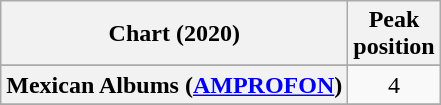<table class="wikitable sortable plainrowheaders" style="text-align:center">
<tr>
<th scope="col">Chart (2020)</th>
<th scope="col">Peak<br>position</th>
</tr>
<tr>
</tr>
<tr>
</tr>
<tr>
</tr>
<tr>
</tr>
<tr>
</tr>
<tr>
</tr>
<tr>
</tr>
<tr>
</tr>
<tr>
<th scope="row">Mexican Albums (<a href='#'>AMPROFON</a>)</th>
<td>4</td>
</tr>
<tr>
</tr>
<tr>
</tr>
<tr>
</tr>
<tr>
</tr>
<tr>
</tr>
<tr>
</tr>
<tr>
</tr>
</table>
